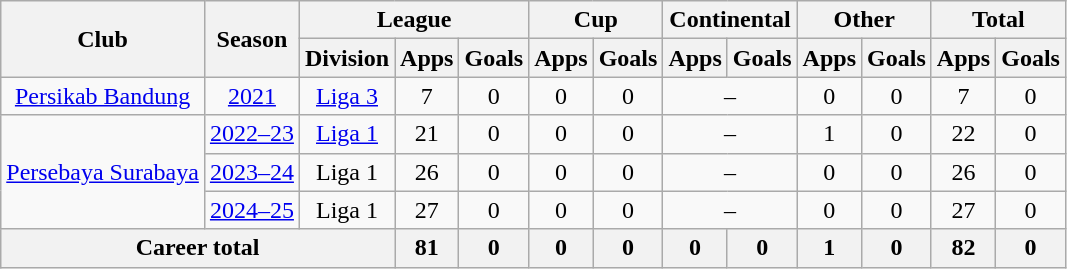<table class="wikitable" style="text-align: center">
<tr>
<th rowspan="2">Club</th>
<th rowspan="2">Season</th>
<th colspan="3">League</th>
<th colspan="2">Cup</th>
<th colspan="2">Continental</th>
<th colspan="2">Other</th>
<th colspan="2">Total</th>
</tr>
<tr>
<th>Division</th>
<th>Apps</th>
<th>Goals</th>
<th>Apps</th>
<th>Goals</th>
<th>Apps</th>
<th>Goals</th>
<th>Apps</th>
<th>Goals</th>
<th>Apps</th>
<th>Goals</th>
</tr>
<tr>
<td rowspan="1"><a href='#'>Persikab Bandung</a></td>
<td><a href='#'>2021</a></td>
<td rowspan="1" valign="center"><a href='#'>Liga 3</a></td>
<td>7</td>
<td>0</td>
<td>0</td>
<td>0</td>
<td colspan="2">–</td>
<td>0</td>
<td>0</td>
<td>7</td>
<td>0</td>
</tr>
<tr>
<td rowspan="3"><a href='#'>Persebaya Surabaya</a></td>
<td><a href='#'>2022–23</a></td>
<td rowspan="1" valign="center"><a href='#'>Liga 1</a></td>
<td>21</td>
<td>0</td>
<td>0</td>
<td>0</td>
<td colspan="2">–</td>
<td>1</td>
<td>0</td>
<td>22</td>
<td>0</td>
</tr>
<tr>
<td><a href='#'>2023–24</a></td>
<td rowspan="1" valign="center">Liga 1</td>
<td>26</td>
<td>0</td>
<td>0</td>
<td>0</td>
<td colspan="2">–</td>
<td>0</td>
<td>0</td>
<td>26</td>
<td>0</td>
</tr>
<tr>
<td><a href='#'>2024–25</a></td>
<td>Liga 1</td>
<td>27</td>
<td>0</td>
<td>0</td>
<td>0</td>
<td colspan="2">–</td>
<td>0</td>
<td>0</td>
<td>27</td>
<td>0</td>
</tr>
<tr>
<th colspan=3>Career total</th>
<th>81</th>
<th>0</th>
<th>0</th>
<th>0</th>
<th>0</th>
<th>0</th>
<th>1</th>
<th>0</th>
<th>82</th>
<th>0</th>
</tr>
</table>
